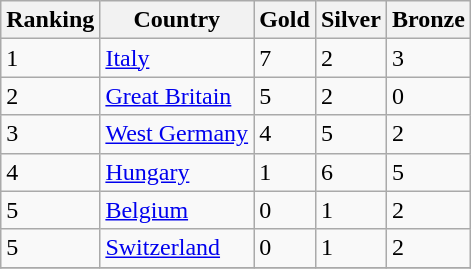<table class="wikitable">
<tr>
<th>Ranking</th>
<th>Country</th>
<th>Gold </th>
<th>Silver </th>
<th>Bronze </th>
</tr>
<tr>
<td>1</td>
<td> <a href='#'>Italy</a></td>
<td>7</td>
<td>2</td>
<td>3</td>
</tr>
<tr>
<td>2</td>
<td> <a href='#'>Great Britain</a></td>
<td>5</td>
<td>2</td>
<td>0</td>
</tr>
<tr>
<td>3</td>
<td> <a href='#'>West Germany</a></td>
<td>4</td>
<td>5</td>
<td>2</td>
</tr>
<tr>
<td>4</td>
<td> <a href='#'>Hungary</a></td>
<td>1</td>
<td>6</td>
<td>5</td>
</tr>
<tr>
<td>5</td>
<td> <a href='#'>Belgium</a></td>
<td>0</td>
<td>1</td>
<td>2</td>
</tr>
<tr>
<td>5</td>
<td> <a href='#'>Switzerland</a></td>
<td>0</td>
<td>1</td>
<td>2</td>
</tr>
<tr>
</tr>
</table>
